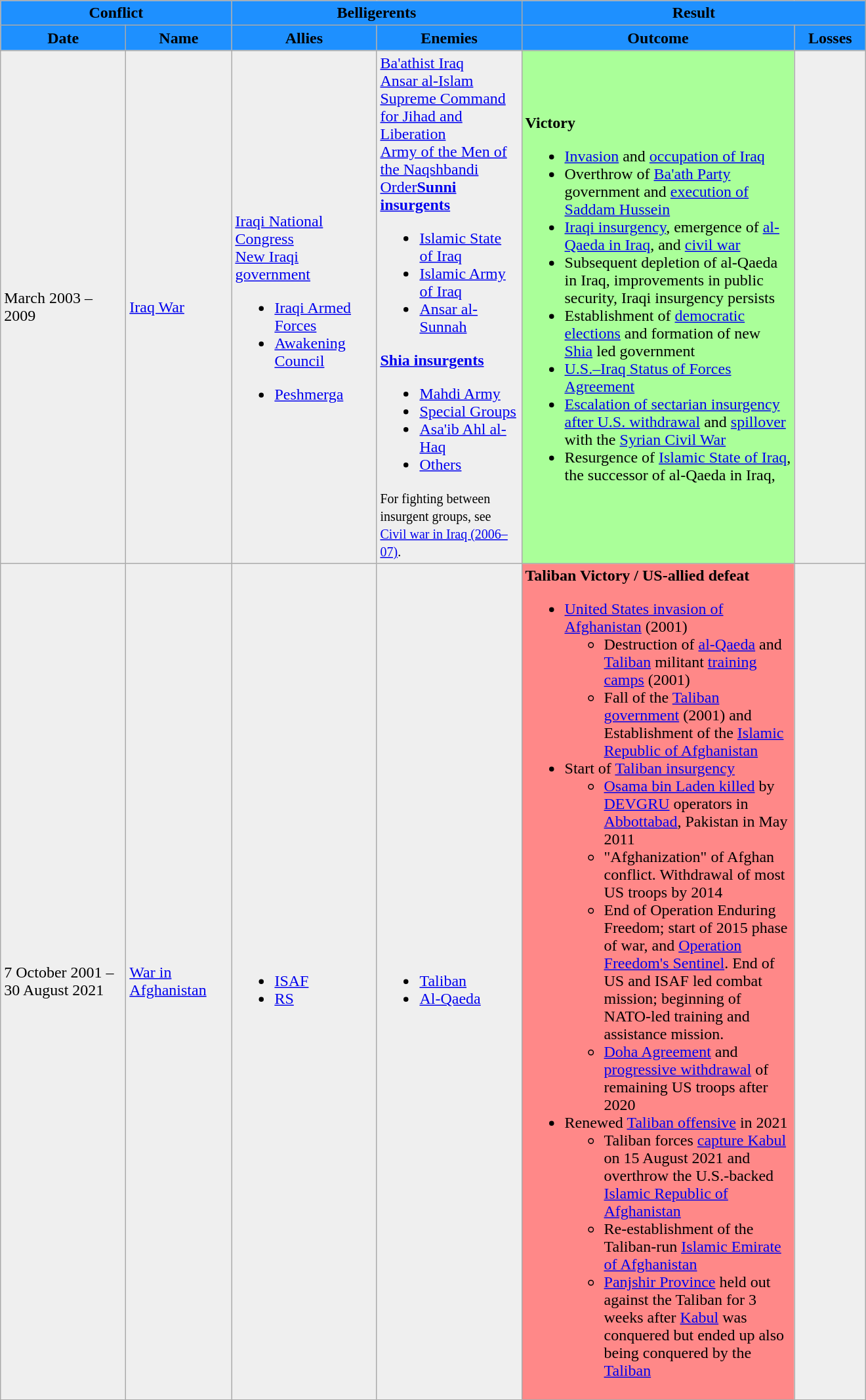<table class="wikitable">
<tr>
<th colspan="2" style="background:#1e90ff"><span>Conflict</span></th>
<th style="background:#1e90ff" colspan="2"><span>Belligerents</span></th>
<th style="background:#1e90ff" colspan="2"><span>Result</span></th>
</tr>
<tr>
<th style="background:#1e90ff" width=120px>Date</th>
<th style="background:#1e90ff" width=100px>Name</th>
<th style="background:#1e90ff" width=140px>Allies</th>
<th style="background:#1e90ff" width=140px>Enemies</th>
<th style="background:#1e90ff" width=270px>Outcome</th>
<th style="background:#1e90ff" width=65px>Losses</th>
</tr>
<tr>
<td style="background:#efefef">March 2003 – 2009</td>
<td style="background:#efefef"><a href='#'>Iraq War</a></td>
<td style="background:#efefef"><br>
<a href='#'>Iraqi National Congress</a><br>
 <a href='#'>New Iraqi government</a><ul><li><a href='#'>Iraqi Armed Forces</a></li><li><a href='#'>Awakening Council</a></li></ul><ul><li><a href='#'>Peshmerga</a></li></ul></td>
<td style="background:#efefef"> <a href='#'>Ba'athist Iraq</a><br> <a href='#'>Ansar al-Islam</a><br><a href='#'>Supreme Command for Jihad and Liberation</a><br><a href='#'>Army of the Men of the Naqshbandi Order</a><a href='#'><strong>Sunni insurgents</strong></a><ul><li> <a href='#'>Islamic State of Iraq</a></li><li><a href='#'>Islamic Army of Iraq</a></li><li><a href='#'>Ansar al-Sunnah</a></li></ul><a href='#'><strong>Shia insurgents</strong></a><ul><li> <a href='#'>Mahdi Army</a></li><li> <a href='#'>Special Groups</a></li><li><a href='#'>Asa'ib Ahl al-Haq</a></li><li><a href='#'>Others</a></li></ul><small>For fighting between insurgent groups, see <a href='#'>Civil war in Iraq (2006–07)</a>.</small></td>
<td style="background:#AF9"><strong>Victory</strong><br><ul><li><a href='#'>Invasion</a> and <a href='#'>occupation of Iraq</a></li><li>Overthrow of <a href='#'>Ba'ath Party</a> government and <a href='#'>execution of Saddam Hussein</a></li><li><a href='#'>Iraqi insurgency</a>, emergence of <a href='#'>al-Qaeda in Iraq</a>, and <a href='#'>civil war</a></li><li>Subsequent depletion of al-Qaeda in Iraq, improvements in public security, Iraqi insurgency persists</li><li>Establishment of <a href='#'>democratic elections</a> and formation of new <a href='#'>Shia</a> led government</li><li><a href='#'>U.S.–Iraq Status of Forces Agreement</a></li><li><a href='#'>Escalation of sectarian insurgency after U.S. withdrawal</a> and <a href='#'>spillover</a> with the <a href='#'>Syrian Civil War</a></li><li>Resurgence of <a href='#'>Islamic State of Iraq</a>, the successor of al-Qaeda in Iraq,</li></ul></td>
<td style="background:#efefef"></td>
</tr>
<tr>
<td style="background:#efefef">7 October 2001 – 30 August 2021</td>
<td style="background:#efefef"><a href='#'>War in Afghanistan</a></td>
<td style="background:#efefef"><br><ul><li><a href='#'>ISAF</a></li><li><a href='#'>RS</a></li></ul></td>
<td style="background:#efefef"><br><ul><li><a href='#'>Taliban</a></li><li><a href='#'>Al-Qaeda</a></li></ul></td>
<td style="background:#F88 "><strong>Taliban Victory / US-allied defeat</strong><br><ul><li><a href='#'>United States invasion of Afghanistan</a> (2001)<ul><li>Destruction of <a href='#'>al-Qaeda</a> and <a href='#'>Taliban</a> militant <a href='#'>training camps</a> (2001)</li><li>Fall of the <a href='#'>Taliban government</a> (2001) and Establishment of the <a href='#'>Islamic Republic of Afghanistan</a></li></ul></li><li>Start of <a href='#'>Taliban insurgency</a><ul><li><a href='#'>Osama bin Laden killed</a> by <a href='#'>DEVGRU</a> operators in <a href='#'>Abbottabad</a>, Pakistan in May 2011</li><li>"Afghanization" of Afghan conflict. Withdrawal of most US troops by 2014</li><li>End of Operation Enduring Freedom; start of 2015 phase of war, and <a href='#'>Operation Freedom's Sentinel</a>. End of US and ISAF led combat mission; beginning of NATO-led training and assistance mission.</li><li><a href='#'>Doha Agreement</a> and <a href='#'>progressive withdrawal</a> of remaining US troops after 2020</li></ul></li><li>Renewed <a href='#'>Taliban offensive</a> in 2021<ul><li>Taliban forces <a href='#'>capture Kabul</a> on 15 August 2021 and overthrow the U.S.-backed <a href='#'>Islamic Republic of Afghanistan</a></li><li>Re-establishment of the Taliban-run <a href='#'>Islamic Emirate of Afghanistan</a></li><li><a href='#'>Panjshir Province</a> held out against the Taliban for 3 weeks after <a href='#'>Kabul</a> was conquered but ended up also being conquered by the <a href='#'>Taliban</a></li></ul></li></ul></td>
<td style="background:#efefef"></td>
</tr>
</table>
